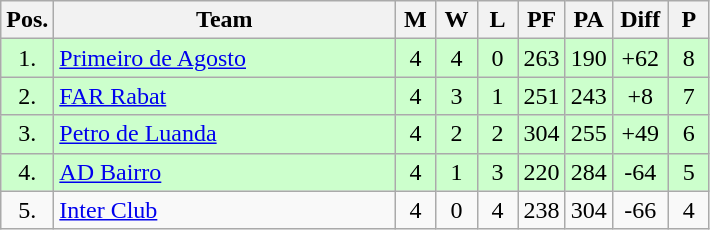<table class="wikitable" style="text-align:center">
<tr>
<th width=15>Pos.</th>
<th width=220>Team</th>
<th width=20>M</th>
<th width=20>W</th>
<th width=20>L</th>
<th width=20>PF</th>
<th width=20>PA</th>
<th width=30>Diff</th>
<th width=20>P</th>
</tr>
<tr style="background: #ccffcc;">
<td>1.</td>
<td align=left> <a href='#'>Primeiro de Agosto</a></td>
<td>4</td>
<td>4</td>
<td>0</td>
<td>263</td>
<td>190</td>
<td>+62</td>
<td>8</td>
</tr>
<tr style="background: #ccffcc;">
<td>2.</td>
<td align=left> <a href='#'>FAR Rabat</a></td>
<td>4</td>
<td>3</td>
<td>1</td>
<td>251</td>
<td>243</td>
<td>+8</td>
<td>7</td>
</tr>
<tr style="background: #ccffcc;">
<td>3.</td>
<td align=left> <a href='#'>Petro de Luanda</a></td>
<td>4</td>
<td>2</td>
<td>2</td>
<td>304</td>
<td>255</td>
<td>+49</td>
<td>6</td>
</tr>
<tr style="background: #ccffcc;">
<td>4.</td>
<td align=left> <a href='#'>AD Bairro</a></td>
<td>4</td>
<td>1</td>
<td>3</td>
<td>220</td>
<td>284</td>
<td>-64</td>
<td>5</td>
</tr>
<tr>
<td>5.</td>
<td align=left> <a href='#'>Inter Club</a></td>
<td>4</td>
<td>0</td>
<td>4</td>
<td>238</td>
<td>304</td>
<td>-66</td>
<td>4</td>
</tr>
</table>
